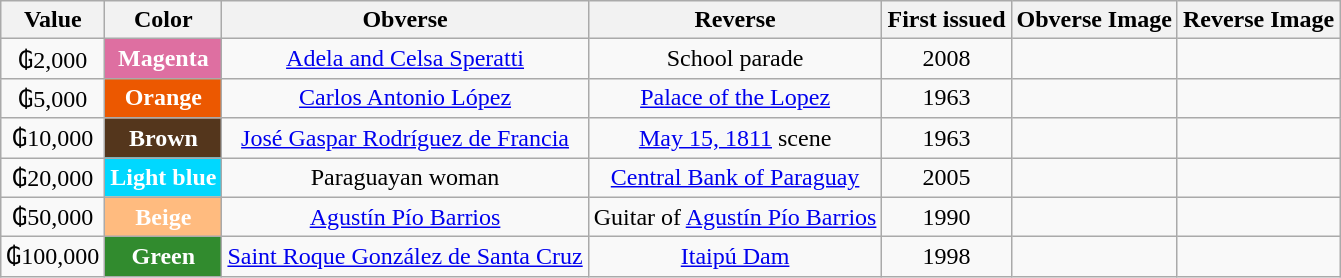<table class="wikitable">
<tr>
<th>Value</th>
<th>Color</th>
<th>Obverse</th>
<th>Reverse</th>
<th>First issued</th>
<th>Obverse Image</th>
<th>Reverse Image</th>
</tr>
<tr style="text-align:center;">
<td>₲2,000</td>
<td style="text-align:center; background:#de6fa1; color:#fff;"><strong>Magenta</strong></td>
<td><a href='#'>Adela and Celsa Speratti</a></td>
<td>School parade</td>
<td>2008</td>
<td></td>
<td></td>
</tr>
<tr style="text-align:center;">
<td>₲5,000</td>
<td style="text-align:center; background:#ec5800; color:#fff;"><strong>Orange</strong></td>
<td><a href='#'>Carlos Antonio López</a></td>
<td><a href='#'>Palace of the Lopez</a></td>
<td>1963</td>
<td></td>
<td></td>
</tr>
<tr style="text-align:center;">
<td>₲10,000</td>
<td style="text-align:center; background:#54361c; color:#fff;"><strong>Brown</strong></td>
<td><a href='#'>José Gaspar Rodríguez de Francia</a></td>
<td><a href='#'>May 15, 1811</a> scene</td>
<td>1963</td>
<td></td>
<td></td>
</tr>
<tr style="text-align:center;">
<td>₲20,000</td>
<td style="text-align:center; background:#00d8ff; color:#fff;"><strong>Light blue</strong></td>
<td>Paraguayan woman</td>
<td><a href='#'>Central Bank of Paraguay</a></td>
<td>2005</td>
<td></td>
<td></td>
</tr>
<tr style="text-align:center;">
<td>₲50,000</td>
<td style="text-align:center; background:#ffbb7f; color:#fff;"><strong>Beige</strong></td>
<td><a href='#'>Agustín Pío Barrios</a></td>
<td>Guitar of <a href='#'>Agustín Pío Barrios</a></td>
<td>1990</td>
<td></td>
<td></td>
</tr>
<tr style="text-align:center;">
<td>₲100,000</td>
<td style="text-align:center; background:#318b2e; color:#fff;"><strong>Green</strong></td>
<td><a href='#'>Saint Roque González de Santa Cruz</a></td>
<td><a href='#'>Itaipú Dam</a></td>
<td>1998</td>
<td></td>
<td></td>
</tr>
</table>
